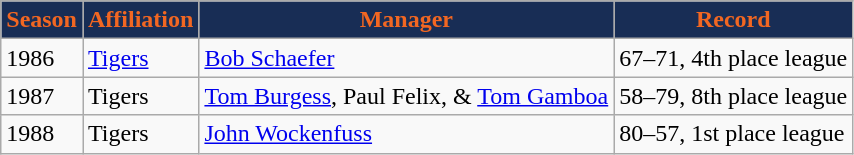<table - class="wikitable">
<tr>
<th style="background:#182D55; color:#F26722;">Season</th>
<th style="background:#182D55; color:#F26722;">Affiliation</th>
<th style="background:#182D55; color:#F26722;">Manager</th>
<th style="background:#182D55; color:#F26722;">Record</th>
</tr>
<tr>
<td>1986</td>
<td><a href='#'>Tigers</a></td>
<td><a href='#'>Bob Schaefer</a></td>
<td>67–71, 4th place league</td>
</tr>
<tr>
<td>1987</td>
<td>Tigers</td>
<td><a href='#'>Tom Burgess</a>, Paul Felix, & <a href='#'>Tom Gamboa</a></td>
<td>58–79, 8th place league</td>
</tr>
<tr>
<td>1988</td>
<td>Tigers</td>
<td><a href='#'>John Wockenfuss</a></td>
<td>80–57, 1st place league</td>
</tr>
</table>
